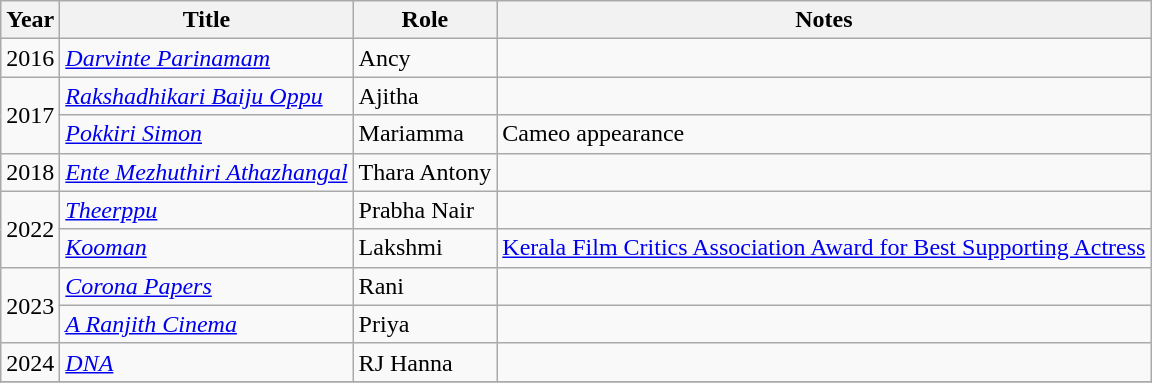<table class="wikitable">
<tr>
<th>Year</th>
<th>Title</th>
<th>Role</th>
<th>Notes</th>
</tr>
<tr>
<td>2016</td>
<td><em><a href='#'>Darvinte Parinamam</a></em></td>
<td>Ancy</td>
<td></td>
</tr>
<tr>
<td rowspan=2>2017</td>
<td><em><a href='#'>Rakshadhikari Baiju Oppu</a></em></td>
<td>Ajitha</td>
<td></td>
</tr>
<tr>
<td><em><a href='#'>Pokkiri Simon</a></em></td>
<td>Mariamma</td>
<td>Cameo appearance</td>
</tr>
<tr>
<td>2018</td>
<td><em><a href='#'>Ente Mezhuthiri Athazhangal</a></em></td>
<td>Thara Antony</td>
<td></td>
</tr>
<tr>
<td rowspan=2>2022</td>
<td><em><a href='#'>Theerppu</a></em></td>
<td>Prabha Nair</td>
<td></td>
</tr>
<tr>
<td><em><a href='#'> Kooman</a></em></td>
<td>Lakshmi</td>
<td><a href='#'>Kerala Film Critics Association Award for Best Supporting Actress</a></td>
</tr>
<tr>
<td rowspan=2>2023</td>
<td><em><a href='#'>Corona Papers</a></em></td>
<td>Rani</td>
<td></td>
</tr>
<tr>
<td><em><a href='#'>A Ranjith Cinema</a></em></td>
<td>Priya</td>
<td></td>
</tr>
<tr>
<td>2024</td>
<td><em><a href='#'>DNA</a></em></td>
<td>RJ Hanna</td>
<td></td>
</tr>
<tr>
</tr>
</table>
